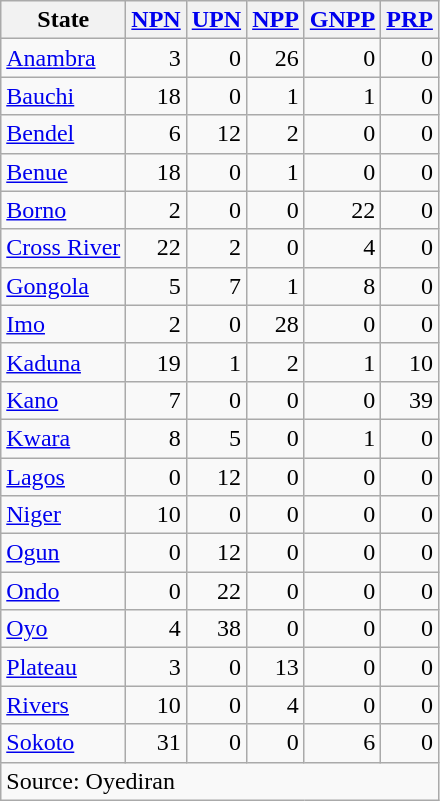<table class="wikitable sortable" style=text-align:right>
<tr>
<th>State</th>
<th><a href='#'>NPN</a></th>
<th><a href='#'>UPN</a></th>
<th><a href='#'>NPP</a></th>
<th><a href='#'>GNPP</a></th>
<th><a href='#'>PRP</a></th>
</tr>
<tr>
<td align=left><a href='#'>Anambra</a></td>
<td>3</td>
<td>0</td>
<td>26</td>
<td>0</td>
<td>0</td>
</tr>
<tr>
<td align=left><a href='#'>Bauchi</a></td>
<td>18</td>
<td>0</td>
<td>1</td>
<td>1</td>
<td>0</td>
</tr>
<tr>
<td align=left><a href='#'>Bendel</a></td>
<td>6</td>
<td>12</td>
<td>2</td>
<td>0</td>
<td>0</td>
</tr>
<tr>
<td align=left><a href='#'>Benue</a></td>
<td>18</td>
<td>0</td>
<td>1</td>
<td>0</td>
<td>0</td>
</tr>
<tr>
<td align=left><a href='#'>Borno</a></td>
<td>2</td>
<td>0</td>
<td>0</td>
<td>22</td>
<td>0</td>
</tr>
<tr>
<td align=left><a href='#'>Cross River</a></td>
<td>22</td>
<td>2</td>
<td>0</td>
<td>4</td>
<td>0</td>
</tr>
<tr>
<td align=left><a href='#'>Gongola</a></td>
<td>5</td>
<td>7</td>
<td>1</td>
<td>8</td>
<td>0</td>
</tr>
<tr>
<td align=left><a href='#'>Imo</a></td>
<td>2</td>
<td>0</td>
<td>28</td>
<td>0</td>
<td>0</td>
</tr>
<tr>
<td align=left><a href='#'>Kaduna</a></td>
<td>19</td>
<td>1</td>
<td>2</td>
<td>1</td>
<td>10</td>
</tr>
<tr>
<td align=left><a href='#'>Kano</a></td>
<td>7</td>
<td>0</td>
<td>0</td>
<td>0</td>
<td>39</td>
</tr>
<tr>
<td align=left><a href='#'>Kwara</a></td>
<td>8</td>
<td>5</td>
<td>0</td>
<td>1</td>
<td>0</td>
</tr>
<tr>
<td align=left><a href='#'>Lagos</a></td>
<td>0</td>
<td>12</td>
<td>0</td>
<td>0</td>
<td>0</td>
</tr>
<tr>
<td align=left><a href='#'>Niger</a></td>
<td>10</td>
<td>0</td>
<td>0</td>
<td>0</td>
<td>0</td>
</tr>
<tr>
<td align=left><a href='#'>Ogun</a></td>
<td>0</td>
<td>12</td>
<td>0</td>
<td>0</td>
<td>0</td>
</tr>
<tr>
<td align=left><a href='#'>Ondo</a></td>
<td>0</td>
<td>22</td>
<td>0</td>
<td>0</td>
<td>0</td>
</tr>
<tr>
<td align=left><a href='#'>Oyo</a></td>
<td>4</td>
<td>38</td>
<td>0</td>
<td>0</td>
<td>0</td>
</tr>
<tr>
<td align=left><a href='#'>Plateau</a></td>
<td>3</td>
<td>0</td>
<td>13</td>
<td>0</td>
<td>0</td>
</tr>
<tr>
<td align=left><a href='#'>Rivers</a></td>
<td>10</td>
<td>0</td>
<td>4</td>
<td>0</td>
<td>0</td>
</tr>
<tr>
<td align=left><a href='#'>Sokoto</a></td>
<td>31</td>
<td>0</td>
<td>0</td>
<td>6</td>
<td>0</td>
</tr>
<tr>
<td colspan=6 align=left>Source: Oyediran</td>
</tr>
</table>
